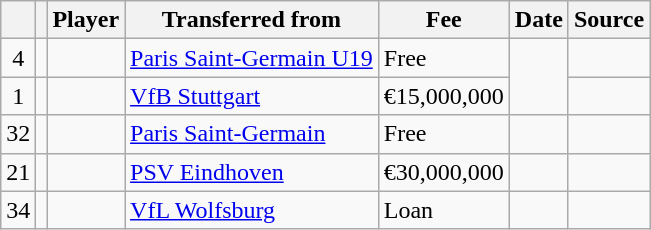<table class="wikitable plainrowheaders sortable">
<tr>
<th></th>
<th></th>
<th scope=col><strong>Player</strong></th>
<th><strong>Transferred from</strong></th>
<th !scope=col; style="width: 65px;"><strong>Fee</strong></th>
<th scope=col><strong>Date</strong></th>
<th scope=col><strong>Source</strong></th>
</tr>
<tr>
<td align=center>4</td>
<td align=center></td>
<td></td>
<td> <a href='#'>Paris Saint-Germain U19</a></td>
<td>Free</td>
<td rowspan=2></td>
<td></td>
</tr>
<tr>
<td align=center>1</td>
<td align=center></td>
<td></td>
<td> <a href='#'>VfB Stuttgart</a></td>
<td align=center>€15,000,000</td>
<td></td>
</tr>
<tr>
<td align=center>32</td>
<td align=center></td>
<td></td>
<td> <a href='#'>Paris Saint-Germain</a></td>
<td>Free</td>
<td></td>
<td></td>
</tr>
<tr>
<td align=center>21</td>
<td align=center></td>
<td></td>
<td> <a href='#'>PSV Eindhoven</a></td>
<td align=center>€30,000,000</td>
<td></td>
<td></td>
</tr>
<tr>
<td align=center>34</td>
<td align=center></td>
<td></td>
<td> <a href='#'>VfL Wolfsburg</a></td>
<td>Loan</td>
<td></td>
<td></td>
</tr>
</table>
